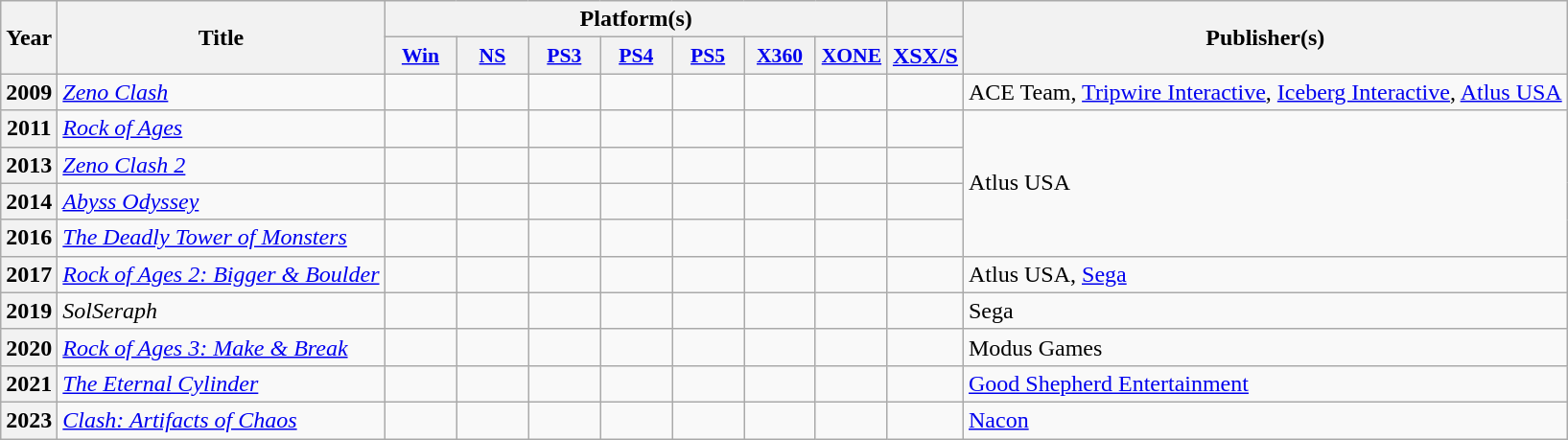<table class="wikitable sortable plainrowheaders">
<tr>
<th scope="col" rowspan="2">Year</th>
<th scope="col" rowspan="2">Title</th>
<th scope="col" colspan="7">Platform(s)</th>
<th></th>
<th scope="col" rowspan="2">Publisher(s)</th>
</tr>
<tr>
<th scope="col" style="width:3em; font-size:90%"><a href='#'>Win</a></th>
<th scope="col" style="width:3em; font-size:90%"><a href='#'>NS</a></th>
<th scope="col" style="width:3em; font-size:90%"><a href='#'>PS3</a></th>
<th scope="col" style="width:3em; font-size:90%"><a href='#'>PS4</a></th>
<th scope="col" style="width:3em; font-size:90%"><a href='#'>PS5</a></th>
<th scope="col" style="width:3em; font-size:90%"><a href='#'>X360</a></th>
<th scope="col" style="width:3em; font-size:90%"><a href='#'>XONE</a></th>
<th><a href='#'>XSX/S</a></th>
</tr>
<tr>
<th scope="row">2009</th>
<td><em><a href='#'>Zeno Clash</a></em></td>
<td></td>
<td></td>
<td></td>
<td></td>
<td></td>
<td></td>
<td></td>
<td></td>
<td>ACE Team, <a href='#'>Tripwire Interactive</a>, <a href='#'>Iceberg Interactive</a>, <a href='#'>Atlus USA</a></td>
</tr>
<tr>
<th scope="row">2011</th>
<td><em><a href='#'>Rock of Ages</a></em></td>
<td></td>
<td></td>
<td></td>
<td></td>
<td></td>
<td></td>
<td></td>
<td></td>
<td rowspan="4">Atlus USA</td>
</tr>
<tr>
<th scope="row">2013</th>
<td><em><a href='#'>Zeno Clash 2</a></em></td>
<td></td>
<td></td>
<td></td>
<td></td>
<td></td>
<td></td>
<td></td>
<td></td>
</tr>
<tr>
<th scope="row">2014</th>
<td><em><a href='#'>Abyss Odyssey</a></em></td>
<td></td>
<td></td>
<td></td>
<td></td>
<td></td>
<td></td>
<td></td>
<td></td>
</tr>
<tr>
<th scope="row">2016</th>
<td><em><a href='#'>The Deadly Tower of Monsters</a></em></td>
<td></td>
<td></td>
<td></td>
<td></td>
<td></td>
<td></td>
<td></td>
<td></td>
</tr>
<tr>
<th scope="row">2017</th>
<td><em><a href='#'>Rock of Ages 2: Bigger & Boulder</a></em></td>
<td></td>
<td></td>
<td></td>
<td></td>
<td></td>
<td></td>
<td></td>
<td></td>
<td>Atlus USA, <a href='#'>Sega</a></td>
</tr>
<tr>
<th scope="row">2019</th>
<td><em>SolSeraph</em></td>
<td></td>
<td></td>
<td></td>
<td></td>
<td></td>
<td></td>
<td></td>
<td></td>
<td>Sega</td>
</tr>
<tr>
<th scope="row">2020</th>
<td><em><a href='#'>Rock of Ages 3: Make & Break</a></em></td>
<td></td>
<td></td>
<td></td>
<td></td>
<td></td>
<td></td>
<td></td>
<td></td>
<td>Modus Games</td>
</tr>
<tr>
<th scope="row">2021</th>
<td><em><a href='#'>The Eternal Cylinder</a></em></td>
<td></td>
<td></td>
<td></td>
<td></td>
<td></td>
<td></td>
<td></td>
<td></td>
<td><a href='#'>Good Shepherd Entertainment</a></td>
</tr>
<tr>
<th scope="row">2023</th>
<td><em><a href='#'>Clash: Artifacts of Chaos</a></em></td>
<td></td>
<td></td>
<td></td>
<td></td>
<td></td>
<td></td>
<td></td>
<td></td>
<td><a href='#'>Nacon</a></td>
</tr>
</table>
